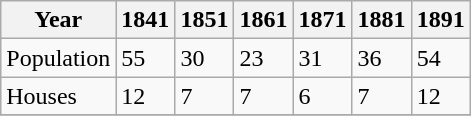<table class="wikitable">
<tr>
<th>Year</th>
<th>1841</th>
<th>1851</th>
<th>1861</th>
<th>1871</th>
<th>1881</th>
<th>1891</th>
</tr>
<tr>
<td>Population</td>
<td>55</td>
<td>30</td>
<td>23</td>
<td>31</td>
<td>36</td>
<td>54</td>
</tr>
<tr>
<td>Houses</td>
<td>12</td>
<td>7</td>
<td>7</td>
<td>6</td>
<td>7</td>
<td>12</td>
</tr>
<tr>
</tr>
</table>
